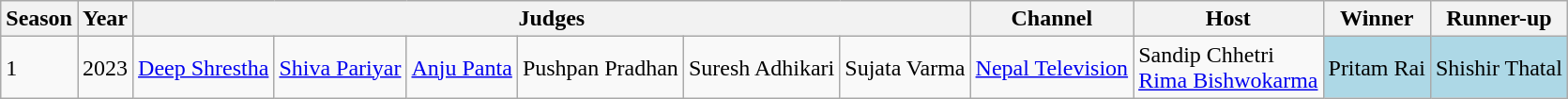<table class="wikitable sortable">
<tr>
<th scope=""><strong>Season</strong></th>
<th scope=""><strong>Year</strong></th>
<th colspan="6"><strong>Judges</strong></th>
<th scope=""><strong>Channel</strong></th>
<th scope=""><strong>Host</strong></th>
<th scope=""><strong>Winner</strong></th>
<th scope=""><strong>Runner-up</strong></th>
</tr>
<tr>
<td>1</td>
<td>2023</td>
<td><a href='#'>Deep Shrestha</a></td>
<td><a href='#'>Shiva Pariyar</a></td>
<td><a href='#'>Anju Panta</a></td>
<td>Pushpan Pradhan</td>
<td>Suresh Adhikari</td>
<td Sujata Varma>Sujata Varma</td>
<td><a href='#'>Nepal Television</a></td>
<td>Sandip Chhetri<br><a href='#'>Rima Bishwokarma</a></td>
<td style="background:lightblue;">Pritam Rai</td>
<td style="background:lightblue;">Shishir Thatal</td>
</tr>
</table>
